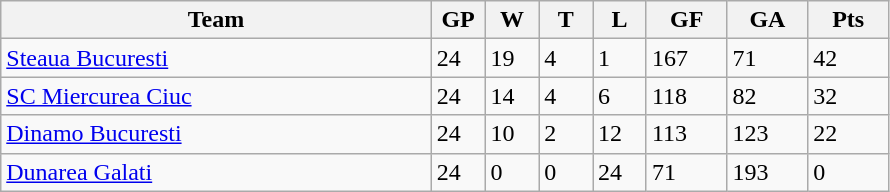<table class="wikitable">
<tr>
<th width="40%">Team</th>
<th width="5%">GP</th>
<th width="5%">W</th>
<th width="5%">T</th>
<th width="5%">L</th>
<th width="7.5%">GF</th>
<th width="7.5%">GA</th>
<th width="7.5%">Pts</th>
</tr>
<tr>
<td><a href='#'>Steaua Bucuresti</a></td>
<td>24</td>
<td>19</td>
<td>4</td>
<td>1</td>
<td>167</td>
<td>71</td>
<td>42</td>
</tr>
<tr>
<td><a href='#'>SC Miercurea Ciuc</a></td>
<td>24</td>
<td>14</td>
<td>4</td>
<td>6</td>
<td>118</td>
<td>82</td>
<td>32</td>
</tr>
<tr>
<td><a href='#'>Dinamo Bucuresti</a></td>
<td>24</td>
<td>10</td>
<td>2</td>
<td>12</td>
<td>113</td>
<td>123</td>
<td>22</td>
</tr>
<tr>
<td><a href='#'>Dunarea Galati</a></td>
<td>24</td>
<td>0</td>
<td>0</td>
<td>24</td>
<td>71</td>
<td>193</td>
<td>0</td>
</tr>
</table>
